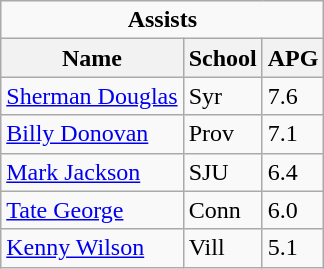<table class="wikitable">
<tr>
<td colspan=3 style="text-align:center;"><strong>Assists</strong></td>
</tr>
<tr>
<th>Name</th>
<th>School</th>
<th>APG</th>
</tr>
<tr>
<td><a href='#'>Sherman Douglas</a></td>
<td>Syr</td>
<td>7.6</td>
</tr>
<tr>
<td><a href='#'>Billy Donovan</a></td>
<td>Prov</td>
<td>7.1</td>
</tr>
<tr>
<td><a href='#'>Mark Jackson</a></td>
<td>SJU</td>
<td>6.4</td>
</tr>
<tr>
<td><a href='#'>Tate George</a></td>
<td>Conn</td>
<td>6.0</td>
</tr>
<tr>
<td><a href='#'>Kenny Wilson</a></td>
<td>Vill</td>
<td>5.1</td>
</tr>
</table>
